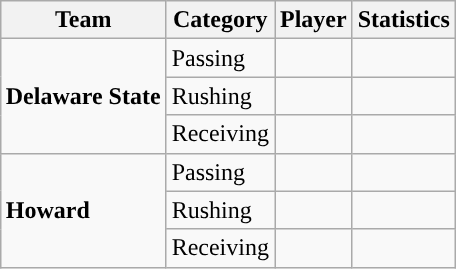<table class="wikitable" style="float: right;">
<tr>
<th>Team</th>
<th>Category</th>
<th>Player</th>
<th>Statistics</th>
</tr>
<tr>
<td rowspan=3><strong>Delaware State</strong></td>
<td>Passing</td>
<td></td>
<td></td>
</tr>
<tr>
<td>Rushing</td>
<td></td>
<td></td>
</tr>
<tr>
<td>Receiving</td>
<td></td>
<td></td>
</tr>
<tr>
<td rowspan=3><strong>Howard</strong></td>
<td>Passing</td>
<td></td>
<td></td>
</tr>
<tr>
<td>Rushing</td>
<td></td>
<td></td>
</tr>
<tr>
<td>Receiving</td>
<td></td>
<td></td>
</tr>
</table>
